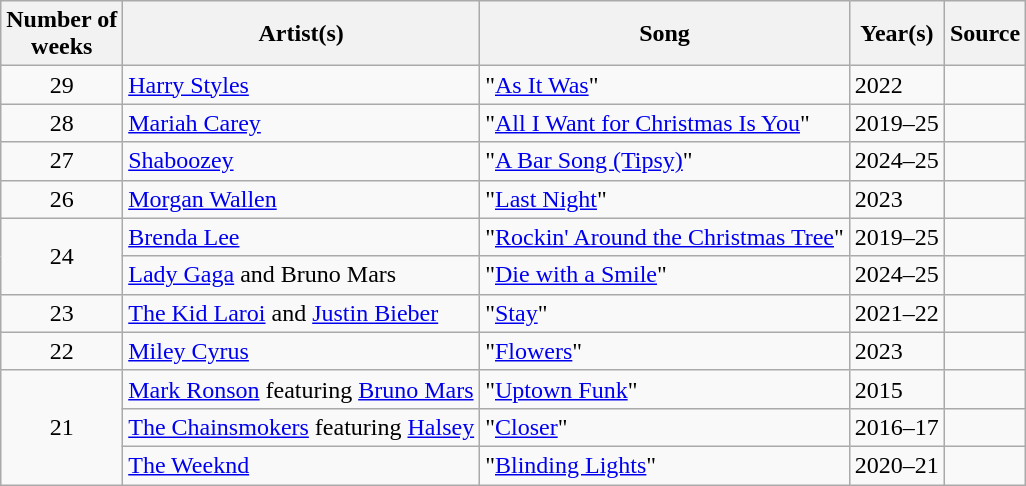<table class="wikitable">
<tr>
<th>Number of <br> weeks</th>
<th>Artist(s)</th>
<th>Song</th>
<th>Year(s)</th>
<th>Source</th>
</tr>
<tr>
<td style="text-align:center;">29</td>
<td><a href='#'>Harry Styles</a></td>
<td>"<a href='#'>As It Was</a>"</td>
<td>2022</td>
<td style="text-align:center;"></td>
</tr>
<tr>
<td style="text-align:center;">28</td>
<td><a href='#'>Mariah Carey</a></td>
<td>"<a href='#'>All I Want for Christmas Is You</a>"</td>
<td>2019–25</td>
<td></td>
</tr>
<tr>
<td style="text-align:center;">27</td>
<td><a href='#'>Shaboozey</a></td>
<td>"<a href='#'>A Bar Song (Tipsy)</a>"</td>
<td>2024–25</td>
<td></td>
</tr>
<tr>
<td style="text-align:center;">26</td>
<td><a href='#'>Morgan Wallen</a></td>
<td>"<a href='#'>Last Night</a>"</td>
<td>2023</td>
<td></td>
</tr>
<tr>
<td style="text-align:center;" rowspan=2>24</td>
<td><a href='#'>Brenda Lee</a></td>
<td>"<a href='#'>Rockin' Around the Christmas Tree</a>"</td>
<td>2019–25</td>
<td></td>
</tr>
<tr>
<td><a href='#'>Lady Gaga</a> and Bruno Mars</td>
<td>"<a href='#'>Die with a Smile</a>"</td>
<td>2024–25</td>
<td></td>
</tr>
<tr>
<td style="text-align:center;">23</td>
<td><a href='#'>The Kid Laroi</a> and <a href='#'>Justin Bieber</a></td>
<td>"<a href='#'>Stay</a>"</td>
<td>2021–22</td>
<td style="text-align:center;"></td>
</tr>
<tr>
<td style="text-align:center;">22</td>
<td><a href='#'>Miley Cyrus</a></td>
<td>"<a href='#'>Flowers</a>"</td>
<td>2023</td>
<td></td>
</tr>
<tr>
<td style="text-align:center;" rowspan=3>21</td>
<td><a href='#'>Mark Ronson</a> featuring <a href='#'>Bruno Mars</a></td>
<td>"<a href='#'>Uptown Funk</a>"</td>
<td>2015</td>
<td></td>
</tr>
<tr>
<td><a href='#'>The Chainsmokers</a> featuring <a href='#'>Halsey</a></td>
<td>"<a href='#'>Closer</a>"</td>
<td>2016–17</td>
<td></td>
</tr>
<tr>
<td><a href='#'>The Weeknd</a></td>
<td>"<a href='#'>Blinding Lights</a>"</td>
<td>2020–21</td>
<td></td>
</tr>
</table>
